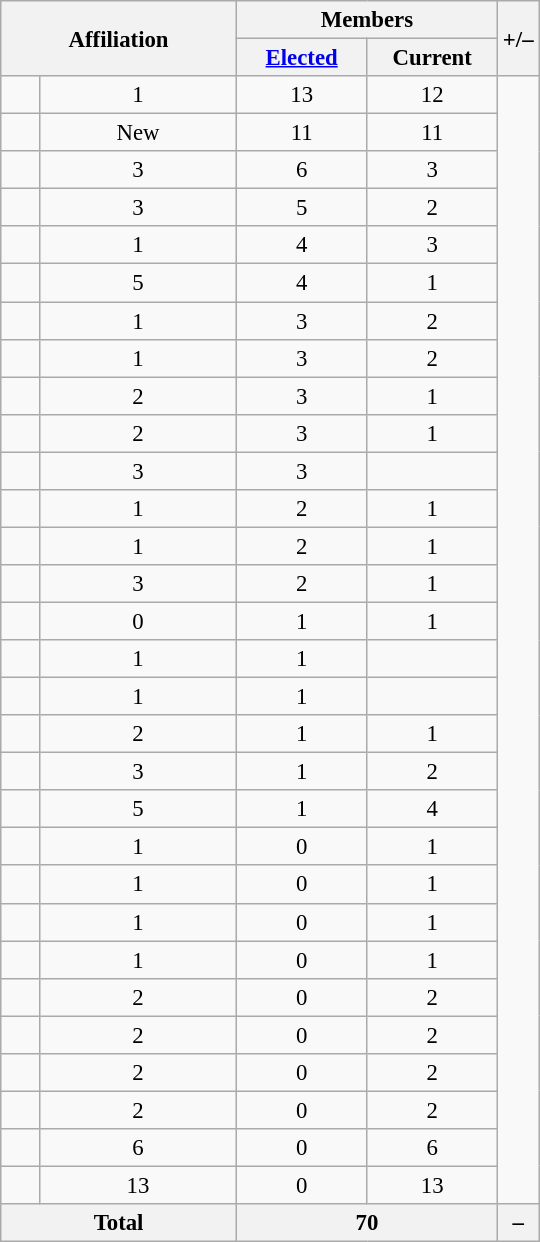<table class="wikitable" border="1" style="font-size: 95%; text-align: center;">
<tr>
<th colspan="2" rowspan="2" class=unsortable style="text-align: center; vertical-align: middle; width: 150px;">Affiliation</th>
<th colspan="2" style="vertical-align: top;">Members</th>
<th rowspan="2">+/–</th>
</tr>
<tr>
<th data-sort-type=number style="width: 80px;"><a href='#'>Elected</a></th>
<th style="width: 80px;">Current</th>
</tr>
<tr>
<td></td>
<td>1</td>
<td>13</td>
<td><strong></strong>12</td>
</tr>
<tr>
<td></td>
<td>New</td>
<td>11</td>
<td><strong></strong>11</td>
</tr>
<tr>
<td></td>
<td>3</td>
<td>6</td>
<td>3</td>
</tr>
<tr>
<td></td>
<td>3</td>
<td>5</td>
<td>2</td>
</tr>
<tr>
<td></td>
<td>1</td>
<td>4</td>
<td>3</td>
</tr>
<tr>
<td></td>
<td>5</td>
<td>4</td>
<td>1</td>
</tr>
<tr>
<td></td>
<td>1</td>
<td>3</td>
<td>2</td>
</tr>
<tr>
<td></td>
<td>1</td>
<td>3</td>
<td>2</td>
</tr>
<tr>
<td></td>
<td>2</td>
<td>3</td>
<td>1</td>
</tr>
<tr>
<td></td>
<td>2</td>
<td>3</td>
<td>1</td>
</tr>
<tr>
<td></td>
<td>3</td>
<td>3</td>
<td></td>
</tr>
<tr>
<td></td>
<td>1</td>
<td>2</td>
<td>1</td>
</tr>
<tr>
<td></td>
<td>1</td>
<td>2</td>
<td>1</td>
</tr>
<tr>
<td></td>
<td>3</td>
<td>2</td>
<td>1</td>
</tr>
<tr>
<td></td>
<td>0</td>
<td>1</td>
<td>1</td>
</tr>
<tr>
<td></td>
<td>1</td>
<td>1</td>
<td></td>
</tr>
<tr>
<td></td>
<td>1</td>
<td>1</td>
<td></td>
</tr>
<tr>
<td></td>
<td>2</td>
<td>1</td>
<td>1</td>
</tr>
<tr>
<td></td>
<td>3</td>
<td>1</td>
<td>2</td>
</tr>
<tr>
<td></td>
<td>5</td>
<td>1</td>
<td>4</td>
</tr>
<tr>
<td></td>
<td>1</td>
<td>0</td>
<td>1</td>
</tr>
<tr>
<td></td>
<td>1</td>
<td>0</td>
<td>1</td>
</tr>
<tr>
<td></td>
<td>1</td>
<td>0</td>
<td>1</td>
</tr>
<tr>
<td></td>
<td>1</td>
<td>0</td>
<td>1</td>
</tr>
<tr>
<td></td>
<td>2</td>
<td>0</td>
<td>2</td>
</tr>
<tr>
<td></td>
<td>2</td>
<td>0</td>
<td>2</td>
</tr>
<tr>
<td></td>
<td>2</td>
<td>0</td>
<td>2</td>
</tr>
<tr>
<td></td>
<td>2</td>
<td>0</td>
<td>2</td>
</tr>
<tr>
<td></td>
<td>6</td>
<td>0</td>
<td>6</td>
</tr>
<tr>
<td></td>
<td>13</td>
<td>0</td>
<td>13</td>
</tr>
<tr>
<th colspan="2">Total</th>
<th colspan="2">70</th>
<th>–</th>
</tr>
</table>
